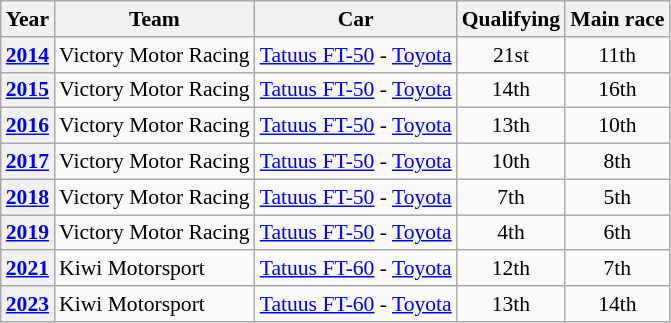<table class="wikitable" style="text-align:center; font-size:90%">
<tr>
<th>Year</th>
<th>Team</th>
<th>Car</th>
<th>Qualifying</th>
<th>Main race</th>
</tr>
<tr>
<th><a href='#'>2014</a></th>
<td align="left" nowrap> Victory Motor Racing</td>
<td align="left" nowrap><a href='#'>Tatuus FT-50</a> - <a href='#'>Toyota</a></td>
<td>21st</td>
<td>11th</td>
</tr>
<tr>
<th><a href='#'>2015</a></th>
<td align="left" nowrap> Victory Motor Racing</td>
<td align="left" nowrap><a href='#'>Tatuus FT-50</a> - <a href='#'>Toyota</a></td>
<td>14th</td>
<td>16th</td>
</tr>
<tr>
<th><a href='#'>2016</a></th>
<td align="left" nowrap> Victory Motor Racing</td>
<td align="left" nowrap><a href='#'>Tatuus FT-50</a> - <a href='#'>Toyota</a></td>
<td>13th</td>
<td>10th</td>
</tr>
<tr>
<th><a href='#'>2017</a></th>
<td align="left" nowrap> Victory Motor Racing</td>
<td align="left" nowrap><a href='#'>Tatuus FT-50</a> - <a href='#'>Toyota</a></td>
<td>10th</td>
<td>8th</td>
</tr>
<tr>
<th><a href='#'>2018</a></th>
<td align="left" nowrap> Victory Motor Racing</td>
<td align="left" nowrap><a href='#'>Tatuus FT-50</a> - <a href='#'>Toyota</a></td>
<td>7th</td>
<td>5th</td>
</tr>
<tr>
<th><a href='#'>2019</a></th>
<td align="left" nowrap> Victory Motor Racing</td>
<td align="left" nowrap><a href='#'>Tatuus FT-50</a> - <a href='#'>Toyota</a></td>
<td>4th</td>
<td>6th</td>
</tr>
<tr>
<th><a href='#'>2021</a></th>
<td align="left" nowrap> Kiwi Motorsport</td>
<td align="left" nowrap><a href='#'>Tatuus FT-60</a> - <a href='#'>Toyota</a></td>
<td>12th</td>
<td>7th</td>
</tr>
<tr>
<th><a href='#'>2023</a></th>
<td align="left" nowrap> Kiwi Motorsport</td>
<td align="left" nowrap><a href='#'>Tatuus FT-60</a> - <a href='#'>Toyota</a></td>
<td>13th</td>
<td>14th</td>
</tr>
</table>
